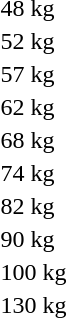<table>
<tr>
<td>48 kg</td>
<td></td>
<td></td>
<td></td>
</tr>
<tr>
<td>52 kg</td>
<td></td>
<td></td>
<td></td>
</tr>
<tr>
<td>57 kg</td>
<td></td>
<td></td>
<td></td>
</tr>
<tr>
<td>62 kg</td>
<td></td>
<td></td>
<td></td>
</tr>
<tr>
<td>68 kg</td>
<td></td>
<td></td>
<td></td>
</tr>
<tr>
<td>74 kg</td>
<td></td>
<td></td>
<td></td>
</tr>
<tr>
<td>82 kg</td>
<td></td>
<td></td>
<td></td>
</tr>
<tr>
<td>90 kg</td>
<td></td>
<td></td>
<td></td>
</tr>
<tr>
<td>100 kg</td>
<td></td>
<td></td>
<td></td>
</tr>
<tr>
<td>130 kg</td>
<td></td>
<td></td>
<td></td>
</tr>
<tr>
</tr>
</table>
